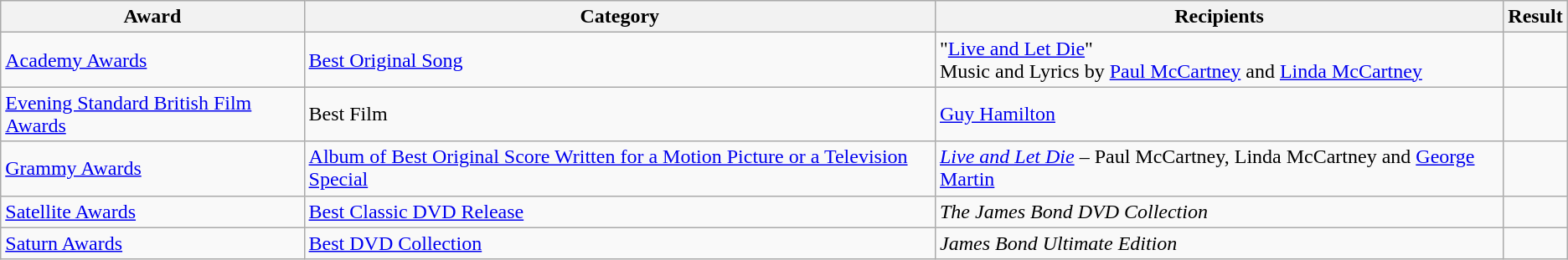<table class="wikitable">
<tr>
<th>Award</th>
<th>Category</th>
<th>Recipients</th>
<th>Result</th>
</tr>
<tr>
<td><a href='#'>Academy Awards</a></td>
<td><a href='#'>Best Original Song</a></td>
<td>"<a href='#'>Live and Let Die</a>" <br> Music and Lyrics by <a href='#'>Paul McCartney</a> and <a href='#'>Linda McCartney</a></td>
<td></td>
</tr>
<tr>
<td><a href='#'>Evening Standard British Film Awards</a></td>
<td>Best Film</td>
<td><a href='#'>Guy Hamilton</a></td>
<td></td>
</tr>
<tr>
<td><a href='#'>Grammy Awards</a></td>
<td><a href='#'>Album of Best Original Score Written for a Motion Picture or a Television Special</a></td>
<td><em><a href='#'>Live and Let Die</a></em> – Paul McCartney, Linda McCartney and <a href='#'>George Martin</a></td>
<td></td>
</tr>
<tr>
<td><a href='#'>Satellite Awards</a></td>
<td><a href='#'>Best Classic DVD Release</a></td>
<td><em>The James Bond DVD Collection</em> </td>
<td></td>
</tr>
<tr>
<td><a href='#'>Saturn Awards</a></td>
<td><a href='#'>Best DVD Collection</a></td>
<td><em>James Bond Ultimate Edition</em></td>
<td></td>
</tr>
</table>
